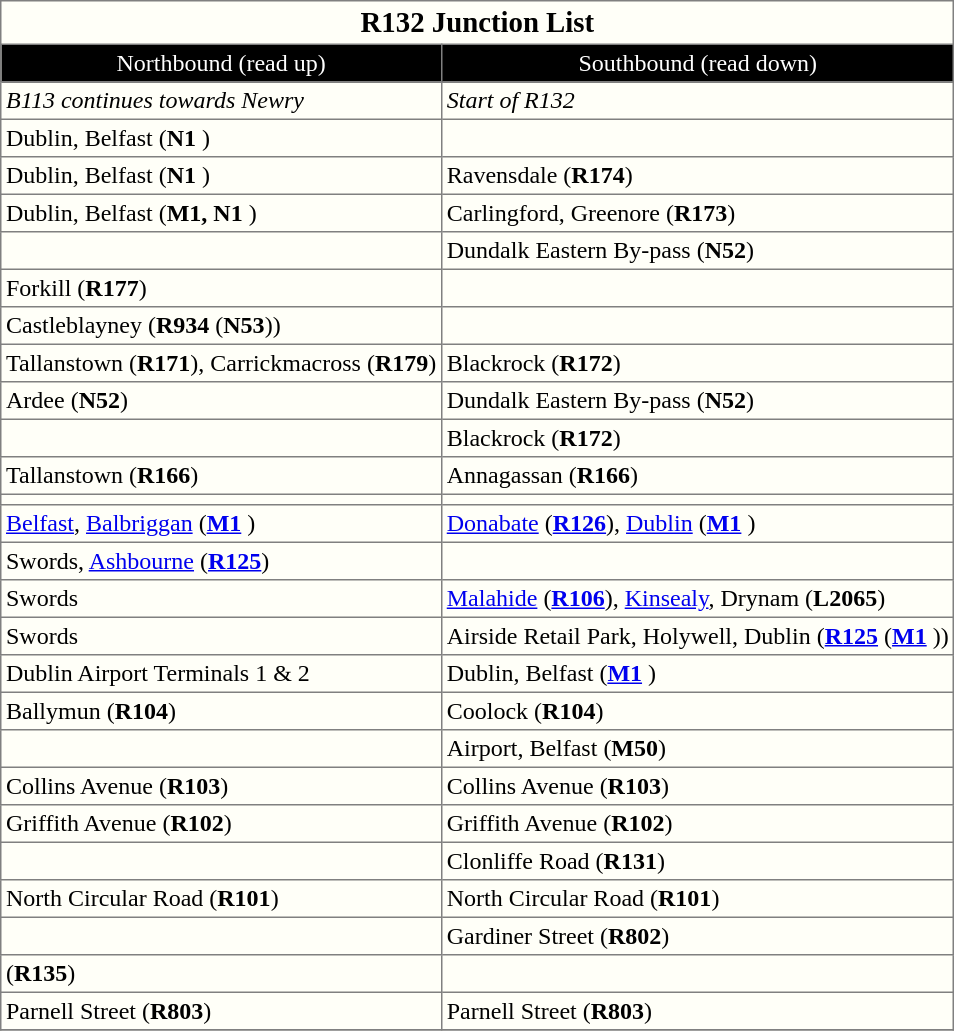<table border=1 bgcolor=#fffff8 cellpadding=3 style="margin-left:1em; color: black; border-collapse: collapse;">
<tr align="center" style="font-size:120%;">
<td colspan="2"><strong>R132 Junction List</strong></td>
</tr>
<tr align="center" bgcolor="000000" style="color: white">
<td>Northbound (read up)</td>
<td>Southbound (read down)</td>
</tr>
<tr>
<td><em>B113 continues towards Newry</em></td>
<td><em>Start of R132</em></td>
</tr>
<tr>
<td>Dublin, Belfast (<strong>N1</strong> )</td>
<td></td>
</tr>
<tr>
<td>Dublin, Belfast (<strong>N1</strong> )</td>
<td>Ravensdale (<strong>R174</strong>)</td>
</tr>
<tr>
<td>Dublin, Belfast (<strong>M1, N1</strong> )</td>
<td>Carlingford, Greenore (<strong>R173</strong>)</td>
</tr>
<tr>
<td></td>
<td>Dundalk Eastern By-pass (<strong>N52</strong>)</td>
</tr>
<tr>
<td>Forkill (<strong>R177</strong>)</td>
<td></td>
</tr>
<tr>
<td>Castleblayney (<strong>R934</strong> (<strong>N53</strong>))</td>
<td></td>
</tr>
<tr>
<td>Tallanstown (<strong>R171</strong>), Carrickmacross (<strong>R179</strong>)</td>
<td>Blackrock (<strong>R172</strong>)</td>
</tr>
<tr>
<td>Ardee (<strong>N52</strong>)</td>
<td>Dundalk Eastern By-pass (<strong>N52</strong>)</td>
</tr>
<tr>
<td></td>
<td>Blackrock (<strong>R172</strong>)</td>
</tr>
<tr>
<td>Tallanstown (<strong>R166</strong>)</td>
<td>Annagassan (<strong>R166</strong>)</td>
</tr>
<tr>
<td></td>
<td></td>
</tr>
<tr>
<td><a href='#'>Belfast</a>, <a href='#'>Balbriggan</a> (<strong><a href='#'>M1</a></strong> )</td>
<td><a href='#'>Donabate</a> (<strong><a href='#'>R126</a></strong>), <a href='#'>Dublin</a> (<strong><a href='#'>M1</a></strong> )</td>
</tr>
<tr>
<td>Swords, <a href='#'>Ashbourne</a> (<strong><a href='#'>R125</a></strong>)</td>
<td></td>
</tr>
<tr>
<td>Swords</td>
<td><a href='#'>Malahide</a> (<strong><a href='#'>R106</a></strong>), <a href='#'>Kinsealy</a>, Drynam (<strong>L2065</strong>)</td>
</tr>
<tr>
<td>Swords</td>
<td>Airside Retail Park, Holywell, Dublin (<strong><a href='#'>R125</a></strong> (<strong><a href='#'>M1</a></strong> ))</td>
</tr>
<tr>
<td>Dublin Airport Terminals 1 & 2</td>
<td>Dublin, Belfast (<strong><a href='#'>M1</a></strong> )</td>
</tr>
<tr>
<td>Ballymun (<strong>R104</strong>)</td>
<td>Coolock (<strong>R104</strong>)</td>
</tr>
<tr>
<td></td>
<td>Airport, Belfast (<strong>M50</strong>)</td>
</tr>
<tr>
<td>Collins Avenue (<strong>R103</strong>)</td>
<td>Collins Avenue (<strong>R103</strong>)</td>
</tr>
<tr>
<td>Griffith Avenue (<strong>R102</strong>)</td>
<td>Griffith Avenue (<strong>R102</strong>)</td>
</tr>
<tr>
<td></td>
<td>Clonliffe Road (<strong>R131</strong>)</td>
</tr>
<tr>
<td>North Circular Road (<strong>R101</strong>)</td>
<td>North Circular Road (<strong>R101</strong>)</td>
</tr>
<tr>
<td></td>
<td>Gardiner Street (<strong>R802</strong>)</td>
</tr>
<tr>
<td>(<strong>R135</strong>)</td>
<td></td>
</tr>
<tr>
<td>Parnell Street (<strong>R803</strong>)</td>
<td>Parnell Street (<strong>R803</strong>)</td>
</tr>
<tr>
</tr>
</table>
